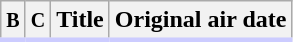<table class="wikitable sortable">
<tr>
<th style="border-bottom:3px solid #CCF"><small>B</small></th>
<th style="border-bottom:3px solid #CCF"><small>C</small></th>
<th style="border-bottom:3px solid #CCF">Title</th>
<th style="border-bottom:3px solid #CCF">Original air date<br>






















</th>
</tr>
</table>
